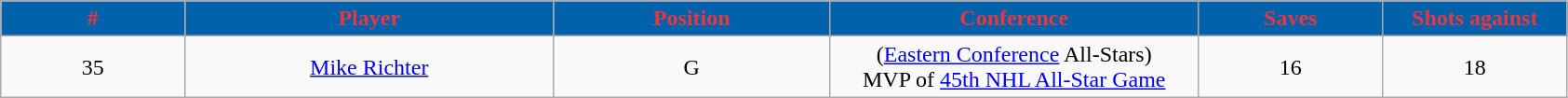<table class="wikitable sortable sortable">
<tr>
<th style="background:#0161AB; color:#E6393F" width="10%">#</th>
<th style="background:#0161AB; color:#E6393F" width="20%">Player</th>
<th style="background:#0161AB; color:#E6393F" width="15%">Position</th>
<th style="background:#0161AB; color:#E6393F" width="20%">Conference</th>
<th style="background:#0161AB; color:#E6393F" width="10%">Saves</th>
<th style="background:#0161AB; color:#E6393F" width="10%">Shots against</th>
</tr>
<tr style="text-align: center">
<td>35</td>
<td><a href='#'>Mike Richter</a></td>
<td>G</td>
<td>(<a href='#'>Eastern Conference</a> All-Stars)<br>MVP of <a href='#'>45th NHL All-Star Game</a></td>
<td>16</td>
<td>18</td>
</tr>
</table>
